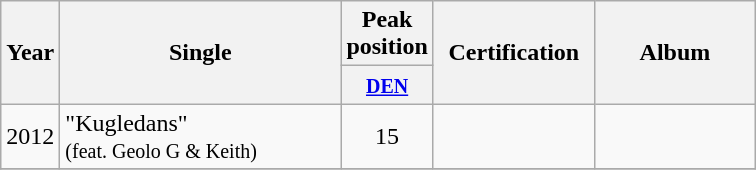<table class="wikitable">
<tr>
<th align="center" rowspan="2">Year</th>
<th align="center" rowspan="2" width="180">Single</th>
<th align="center" colspan="1">Peak<br>position</th>
<th align="center" rowspan="2" width="100">Certification</th>
<th align="center" rowspan="2" width="100">Album</th>
</tr>
<tr>
<th width="20"><small><a href='#'>DEN</a></small></th>
</tr>
<tr>
<td align="center">2012</td>
<td>"Kugledans"<br><small>(feat. Geolo G & Keith)</small></td>
<td align="center">15</td>
<td align="center"></td>
<td align="center"></td>
</tr>
<tr>
</tr>
</table>
